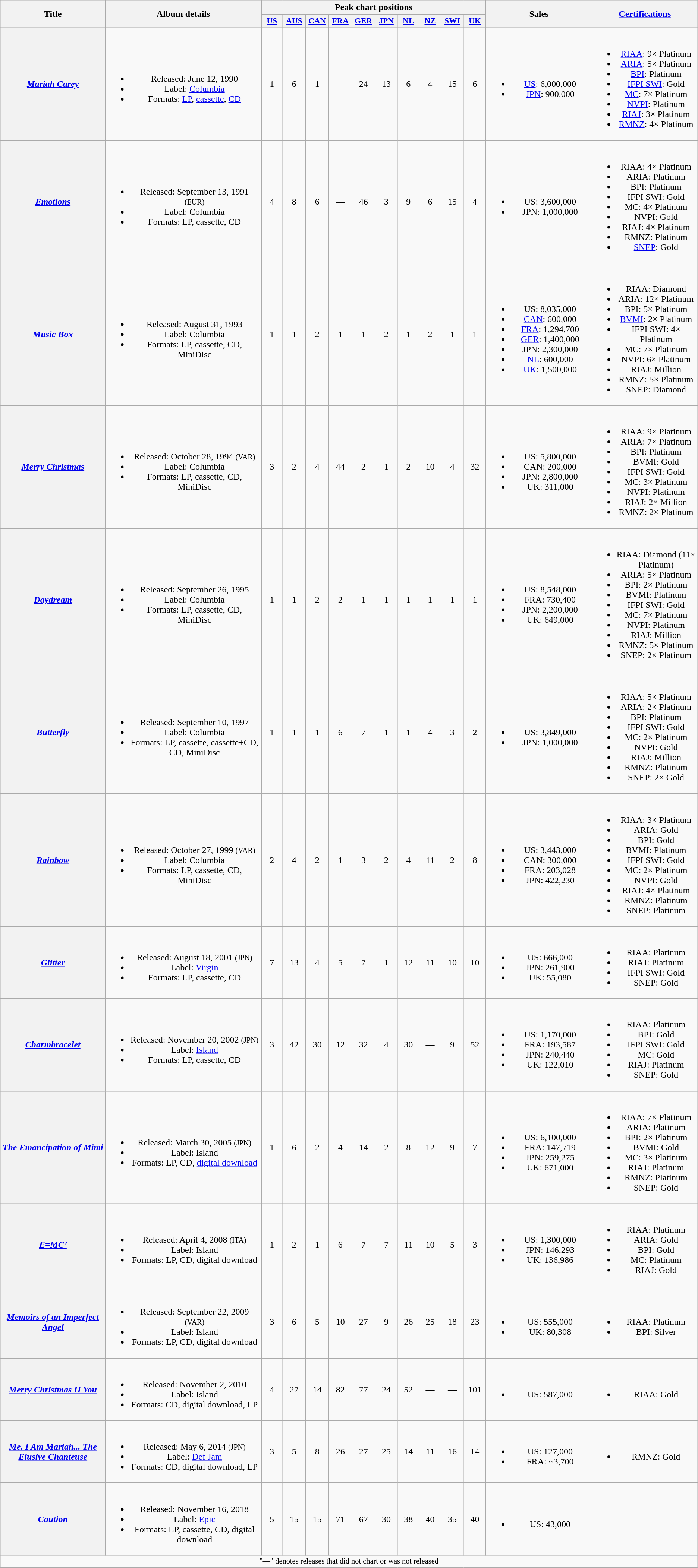<table class="wikitable plainrowheaders" style="text-align:center;" border="1">
<tr>
<th scope="col" rowspan="2" style="width:13em;">Title</th>
<th scope="col" rowspan="2" style="width:20em;">Album details</th>
<th scope="col" colspan="10">Peak chart positions</th>
<th scope="col" rowspan="2" style="width:13em;">Sales</th>
<th scope="col" rowspan="2" style="width:13em;"><a href='#'>Certifications</a></th>
</tr>
<tr>
<th scope="col" style="width:2.5em;font-size:90%;"><a href='#'>US</a><br></th>
<th scope="col" style="width:2.5em;font-size:90%;"><a href='#'>AUS</a><br></th>
<th scope="col" style="width:2.5em;font-size:90%;"><a href='#'>CAN</a><br></th>
<th scope="col" style="width:2.5em;font-size:90%;"><a href='#'>FRA</a><br></th>
<th scope="col" style="width:2.5em;font-size:90%;"><a href='#'>GER</a><br></th>
<th scope="col" style="width:2.5em;font-size:90%;"><a href='#'>JPN</a><br></th>
<th scope="col" style="width:2.5em;font-size:90%;"><a href='#'>NL</a><br></th>
<th scope="col" style="width:2.5em;font-size:90%;"><a href='#'>NZ</a><br></th>
<th scope="col" style="width:2.5em;font-size:90%;"><a href='#'>SWI</a><br></th>
<th scope="col" style="width:2.5em;font-size:90%;"><a href='#'>UK</a><br></th>
</tr>
<tr>
<th scope="row"><em><a href='#'>Mariah Carey</a></em></th>
<td><br><ul><li>Released: June 12, 1990</li><li>Label: <a href='#'>Columbia</a> </li><li>Formats: <a href='#'>LP</a>, <a href='#'>cassette</a>, <a href='#'>CD</a></li></ul></td>
<td>1</td>
<td>6</td>
<td>1</td>
<td>—</td>
<td>24</td>
<td>13</td>
<td>6</td>
<td>4</td>
<td>15</td>
<td>6</td>
<td><br><ul><li><a href='#'>US</a>: 6,000,000</li><li><a href='#'>JPN</a>: 900,000</li></ul></td>
<td><br><ul><li><a href='#'>RIAA</a>: 9× Platinum</li><li><a href='#'>ARIA</a>: 5× Platinum</li><li><a href='#'>BPI</a>: Platinum</li><li><a href='#'>IFPI SWI</a>: Gold</li><li><a href='#'>MC</a>: 7× Platinum</li><li><a href='#'>NVPI</a>: Platinum</li><li><a href='#'>RIAJ</a>: 3× Platinum</li><li><a href='#'>RMNZ</a>: 4× Platinum</li></ul></td>
</tr>
<tr>
<th scope="row"><em><a href='#'>Emotions</a></em></th>
<td><br><ul><li>Released: September 13, 1991 <small>(EUR)</small></li><li>Label: Columbia </li><li>Formats: LP, cassette, CD</li></ul></td>
<td>4</td>
<td>8</td>
<td>6</td>
<td>—</td>
<td>46</td>
<td>3</td>
<td>9</td>
<td>6</td>
<td>15</td>
<td>4</td>
<td><br><ul><li>US: 3,600,000</li><li>JPN: 1,000,000</li></ul></td>
<td><br><ul><li>RIAA: 4× Platinum</li><li>ARIA: Platinum</li><li>BPI: Platinum</li><li>IFPI SWI: Gold</li><li>MC: 4× Platinum</li><li>NVPI: Gold</li><li>RIAJ: 4× Platinum</li><li>RMNZ: Platinum</li><li><a href='#'>SNEP</a>: Gold</li></ul></td>
</tr>
<tr>
<th scope="row"><em><a href='#'>Music Box</a></em></th>
<td><br><ul><li>Released: August 31, 1993</li><li>Label: Columbia </li><li>Formats: LP, cassette, CD, MiniDisc</li></ul></td>
<td>1</td>
<td>1</td>
<td>2</td>
<td>1</td>
<td>1</td>
<td>2</td>
<td>1</td>
<td>2</td>
<td>1</td>
<td>1</td>
<td><br><ul><li>US: 8,035,000</li><li><a href='#'>CAN</a>: 600,000</li><li><a href='#'>FRA</a>: 1,294,700</li><li><a href='#'>GER</a>: 1,400,000</li><li>JPN: 2,300,000</li><li><a href='#'>NL</a>: 600,000</li><li><a href='#'>UK</a>: 1,500,000</li></ul></td>
<td><br><ul><li>RIAA: Diamond</li><li>ARIA: 12× Platinum</li><li>BPI: 5× Platinum</li><li><a href='#'>BVMI</a>: 2× Platinum</li><li>IFPI SWI: 4× Platinum</li><li>MC: 7× Platinum</li><li>NVPI: 6× Platinum</li><li>RIAJ: Million</li><li>RMNZ: 5× Platinum</li><li>SNEP: Diamond</li></ul></td>
</tr>
<tr>
<th scope="row"><em><a href='#'>Merry Christmas</a></em></th>
<td><br><ul><li>Released: October 28, 1994 <small>(VAR)</small></li><li>Label: Columbia </li><li>Formats: LP, cassette, CD, MiniDisc</li></ul></td>
<td>3</td>
<td>2</td>
<td>4</td>
<td>44</td>
<td>2</td>
<td>1</td>
<td>2</td>
<td>10</td>
<td>4</td>
<td>32</td>
<td><br><ul><li>US: 5,800,000</li><li>CAN: 200,000</li><li>JPN: 2,800,000</li><li>UK: 311,000</li></ul></td>
<td><br><ul><li>RIAA: 9× Platinum</li><li>ARIA: 7× Platinum</li><li>BPI: Platinum</li><li>BVMI: Gold</li><li>IFPI SWI: Gold</li><li>MC: 3× Platinum</li><li>NVPI: Platinum</li><li>RIAJ: 2× Million</li><li>RMNZ: 2× Platinum</li></ul></td>
</tr>
<tr>
<th scope="row"><em><a href='#'>Daydream</a></em></th>
<td><br><ul><li>Released: September 26, 1995</li><li>Label: Columbia</li><li>Formats: LP, cassette, CD, MiniDisc</li></ul></td>
<td>1</td>
<td>1</td>
<td>2</td>
<td>2</td>
<td>1</td>
<td>1</td>
<td>1</td>
<td>1</td>
<td>1</td>
<td>1</td>
<td><br><ul><li>US: 8,548,000</li><li>FRA: 730,400</li><li>JPN: 2,200,000</li><li>UK: 649,000</li></ul></td>
<td><br><ul><li>RIAA: Diamond (11× Platinum)</li><li>ARIA: 5× Platinum</li><li>BPI: 2× Platinum</li><li>BVMI: Platinum</li><li>IFPI SWI: Gold</li><li>MC: 7× Platinum</li><li>NVPI: Platinum</li><li>RIAJ: Million</li><li>RMNZ: 5× Platinum</li><li>SNEP: 2× Platinum</li></ul></td>
</tr>
<tr>
<th scope="row"><em><a href='#'>Butterfly</a></em></th>
<td><br><ul><li>Released: September 10, 1997</li><li>Label: Columbia</li><li>Formats: LP, cassette, cassette+CD, CD, MiniDisc</li></ul></td>
<td>1</td>
<td>1</td>
<td>1</td>
<td>6</td>
<td>7</td>
<td>1</td>
<td>1</td>
<td>4</td>
<td>3</td>
<td>2</td>
<td><br><ul><li>US: 3,849,000</li><li>JPN: 1,000,000</li></ul></td>
<td><br><ul><li>RIAA: 5× Platinum</li><li>ARIA: 2× Platinum</li><li>BPI: Platinum</li><li>IFPI SWI: Gold</li><li>MC: 2× Platinum</li><li>NVPI: Gold</li><li>RIAJ: Million</li><li>RMNZ: Platinum</li><li>SNEP: 2× Gold</li></ul></td>
</tr>
<tr>
<th scope="row"><em><a href='#'>Rainbow</a></em></th>
<td><br><ul><li>Released: October 27, 1999 <small>(VAR)</small></li><li>Label: Columbia </li><li>Formats: LP, cassette, CD, MiniDisc</li></ul></td>
<td>2</td>
<td>4</td>
<td>2</td>
<td>1</td>
<td>3</td>
<td>2</td>
<td>4</td>
<td>11</td>
<td>2</td>
<td>8</td>
<td><br><ul><li>US: 3,443,000</li><li>CAN: 300,000</li><li>FRA: 203,028</li><li>JPN: 422,230</li></ul></td>
<td><br><ul><li>RIAA: 3× Platinum</li><li>ARIA: Gold</li><li>BPI: Gold</li><li>BVMI: Platinum</li><li>IFPI SWI: Gold</li><li>MC: 2× Platinum</li><li>NVPI: Gold </li><li>RIAJ: 4× Platinum</li><li>RMNZ: Platinum</li><li>SNEP: Platinum</li></ul></td>
</tr>
<tr>
<th scope="row"><em><a href='#'>Glitter</a></em></th>
<td><br><ul><li>Released: August 18, 2001 <small>(JPN)</small></li><li>Label: <a href='#'>Virgin</a></li><li>Formats: LP, cassette, CD</li></ul></td>
<td>7</td>
<td>13</td>
<td>4</td>
<td>5</td>
<td>7</td>
<td>1</td>
<td>12</td>
<td>11</td>
<td>10</td>
<td>10</td>
<td><br><ul><li>US: 666,000</li><li>JPN: 261,900</li><li>UK: 55,080</li></ul></td>
<td><br><ul><li>RIAA: Platinum</li><li>RIAJ: Platinum</li><li>IFPI SWI: Gold</li><li>SNEP: Gold</li></ul></td>
</tr>
<tr>
<th scope="row"><em><a href='#'>Charmbracelet</a></em></th>
<td><br><ul><li>Released: November 20, 2002 <small>(JPN)</small></li><li>Label: <a href='#'>Island</a></li><li>Formats: LP, cassette, CD</li></ul></td>
<td>3</td>
<td>42</td>
<td>30</td>
<td>12</td>
<td>32</td>
<td>4</td>
<td>30</td>
<td>—</td>
<td>9</td>
<td>52</td>
<td><br><ul><li>US: 1,170,000</li><li>FRA: 193,587</li><li>JPN: 240,440</li><li>UK: 122,010</li></ul></td>
<td><br><ul><li>RIAA: Platinum</li><li>BPI: Gold</li><li>IFPI SWI: Gold</li><li>MC: Gold</li><li>RIAJ: Platinum</li><li>SNEP: Gold</li></ul></td>
</tr>
<tr>
<th scope="row"><em><a href='#'>The Emancipation of Mimi</a></em></th>
<td><br><ul><li>Released: March 30, 2005 <small>(JPN)</small></li><li>Label: Island</li><li>Formats: LP, CD, <a href='#'>digital download</a></li></ul></td>
<td>1</td>
<td>6</td>
<td>2</td>
<td>4</td>
<td>14</td>
<td>2</td>
<td>8</td>
<td>12</td>
<td>9</td>
<td>7</td>
<td><br><ul><li>US: 6,100,000</li><li>FRA: 147,719</li><li>JPN: 259,275</li><li>UK: 671,000</li></ul></td>
<td><br><ul><li>RIAA: 7× Platinum</li><li>ARIA: Platinum</li><li>BPI: 2× Platinum</li><li>BVMI: Gold</li><li>MC: 3× Platinum</li><li>RIAJ: Platinum</li><li>RMNZ: Platinum</li><li>SNEP: Gold</li></ul></td>
</tr>
<tr>
<th scope="row"><em><a href='#'>E=MC²</a></em></th>
<td><br><ul><li>Released: April 4, 2008 <small>(ITA)</small></li><li>Label: Island</li><li>Formats: LP, CD, digital download</li></ul></td>
<td>1</td>
<td>2</td>
<td>1</td>
<td>6</td>
<td>7</td>
<td>7</td>
<td>11</td>
<td>10</td>
<td>5</td>
<td>3</td>
<td><br><ul><li>US: 1,300,000</li><li>JPN: 146,293</li><li>UK: 136,986</li></ul></td>
<td><br><ul><li>RIAA: Platinum</li><li>ARIA: Gold</li><li>BPI: Gold</li><li>MC: Platinum</li><li>RIAJ: Gold</li></ul></td>
</tr>
<tr>
<th scope="row"><em><a href='#'>Memoirs of an Imperfect Angel</a></em></th>
<td><br><ul><li>Released: September 22, 2009 <small>(VAR)</small></li><li>Label: Island</li><li>Formats: LP, CD, digital download</li></ul></td>
<td>3</td>
<td>6</td>
<td>5</td>
<td>10</td>
<td>27</td>
<td>9</td>
<td>26</td>
<td>25</td>
<td>18</td>
<td>23</td>
<td><br><ul><li>US: 555,000</li><li>UK: 80,308</li></ul></td>
<td><br><ul><li>RIAA: Platinum</li><li>BPI: Silver</li></ul></td>
</tr>
<tr>
<th scope="row"><em><a href='#'>Merry Christmas II You</a></em></th>
<td><br><ul><li>Released: November 2, 2010</li><li>Label: Island</li><li>Formats: CD, digital download, LP</li></ul></td>
<td>4</td>
<td>27</td>
<td>14</td>
<td>82</td>
<td>77</td>
<td>24</td>
<td>52</td>
<td>—</td>
<td>—</td>
<td>101</td>
<td><br><ul><li>US: 587,000</li></ul></td>
<td><br><ul><li>RIAA: Gold</li></ul></td>
</tr>
<tr>
<th scope="row"><em><a href='#'>Me. I Am Mariah... The Elusive Chanteuse</a></em></th>
<td><br><ul><li>Released: May 6, 2014 <small>(JPN)</small></li><li>Label: <a href='#'>Def Jam</a></li><li>Formats: CD, digital download, LP</li></ul></td>
<td>3</td>
<td>5</td>
<td>8</td>
<td>26</td>
<td>27</td>
<td>25</td>
<td>14</td>
<td>11</td>
<td>16</td>
<td>14</td>
<td><br><ul><li>US: 127,000</li><li>FRA: ~3,700</li></ul></td>
<td><br><ul><li>RMNZ: Gold</li></ul></td>
</tr>
<tr>
<th scope="row"><em><a href='#'>Caution</a></em></th>
<td><br><ul><li>Released: November 16, 2018</li><li>Label: <a href='#'>Epic</a></li><li>Formats: LP, cassette, CD, digital download</li></ul></td>
<td>5</td>
<td>15</td>
<td>15</td>
<td>71</td>
<td>67</td>
<td>30</td>
<td>38</td>
<td>40</td>
<td>35</td>
<td>40</td>
<td><br><ul><li>US: 43,000</li></ul></td>
<td></td>
</tr>
<tr>
<td colspan="14" style="text-align:center; font-size:85%">"—" denotes releases that did not chart or was not released</td>
</tr>
</table>
